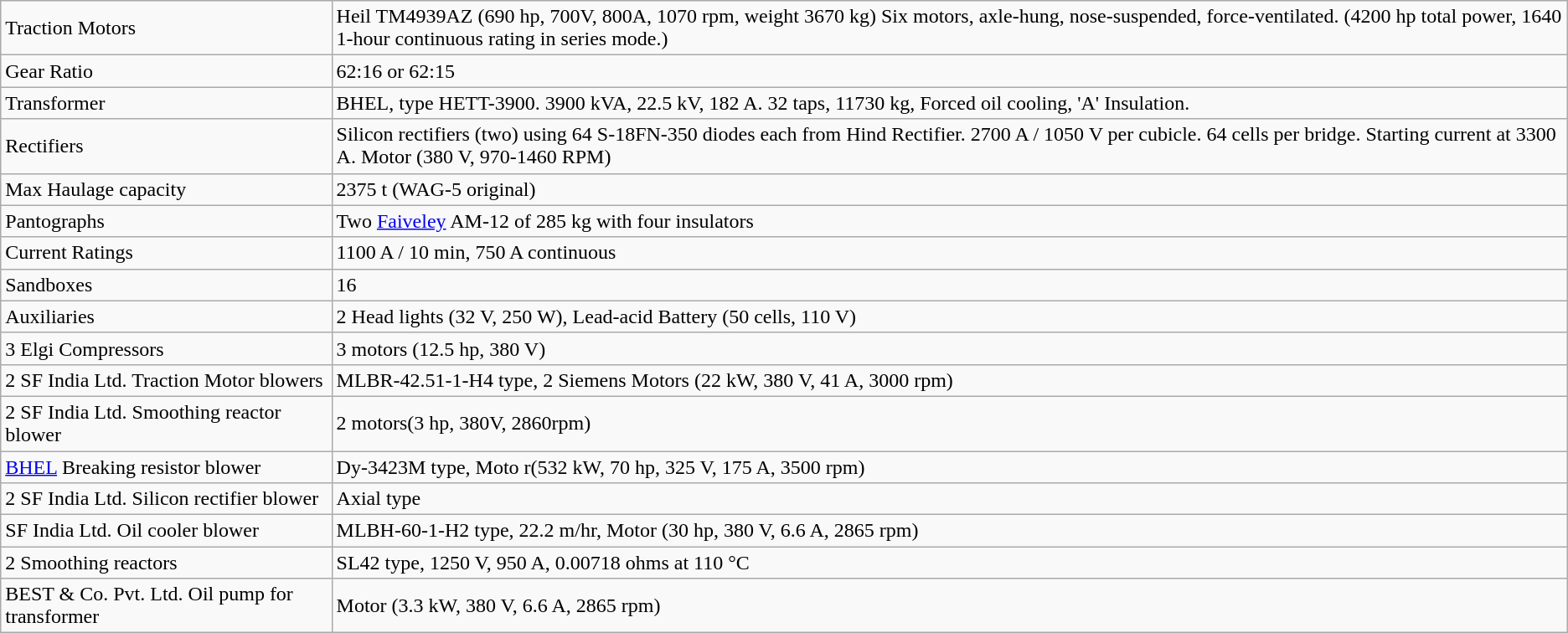<table class=wikitable>
<tr>
<td>Traction Motors</td>
<td>Heil TM4939AZ (690 hp, 700V, 800A, 1070 rpm, weight 3670 kg) Six motors, axle-hung, nose-suspended, force-ventilated. (4200 hp total power, 1640 1-hour continuous rating in series mode.)</td>
</tr>
<tr>
<td>Gear Ratio</td>
<td>62:16 or 62:15</td>
</tr>
<tr>
<td>Transformer</td>
<td>BHEL, type HETT-3900. 3900 kVA, 22.5 kV, 182 A. 32 taps, 11730 kg, Forced oil cooling, 'A' Insulation.</td>
</tr>
<tr>
<td>Rectifiers</td>
<td>Silicon rectifiers (two) using 64 S-18FN-350 diodes each from Hind Rectifier. 2700 A / 1050 V per cubicle. 64 cells per bridge. Starting current at 3300 A. Motor (380 V, 970-1460 RPM)</td>
</tr>
<tr>
<td>Max Haulage capacity</td>
<td>2375 t (WAG-5 original)</td>
</tr>
<tr>
<td>Pantographs</td>
<td>Two <a href='#'>Faiveley</a> AM-12 of 285 kg with four insulators</td>
</tr>
<tr>
<td>Current Ratings</td>
<td>1100 A / 10 min, 750 A continuous</td>
</tr>
<tr>
<td>Sandboxes</td>
<td>16</td>
</tr>
<tr>
<td>Auxiliaries</td>
<td>2 Head lights (32 V, 250 W), Lead-acid Battery (50 cells, 110 V)</td>
</tr>
<tr>
<td>3 Elgi Compressors</td>
<td>3 motors (12.5 hp, 380 V)</td>
</tr>
<tr>
<td>2 SF India Ltd. Traction Motor blowers</td>
<td>MLBR-42.51-1-H4 type, 2 Siemens Motors (22 kW, 380 V, 41 A, 3000 rpm)</td>
</tr>
<tr>
<td>2 SF India Ltd. Smoothing reactor blower</td>
<td>2 motors(3 hp, 380V, 2860rpm)</td>
</tr>
<tr>
<td><a href='#'>BHEL</a> Breaking resistor blower</td>
<td>Dy-3423M type, Moto r(532 kW, 70 hp, 325 V, 175 A, 3500 rpm)</td>
</tr>
<tr>
<td>2 SF India Ltd. Silicon rectifier blower</td>
<td>Axial type</td>
</tr>
<tr>
<td>SF India Ltd. Oil cooler blower</td>
<td>MLBH-60-1-H2 type, 22.2 m/hr, Motor (30 hp, 380 V, 6.6 A, 2865 rpm)</td>
</tr>
<tr>
<td>2 Smoothing reactors</td>
<td>SL42 type, 1250 V, 950 A, 0.00718 ohms at 110 °C</td>
</tr>
<tr>
<td>BEST & Co. Pvt. Ltd. Oil pump for transformer</td>
<td>Motor (3.3 kW, 380 V, 6.6 A, 2865 rpm)</td>
</tr>
</table>
